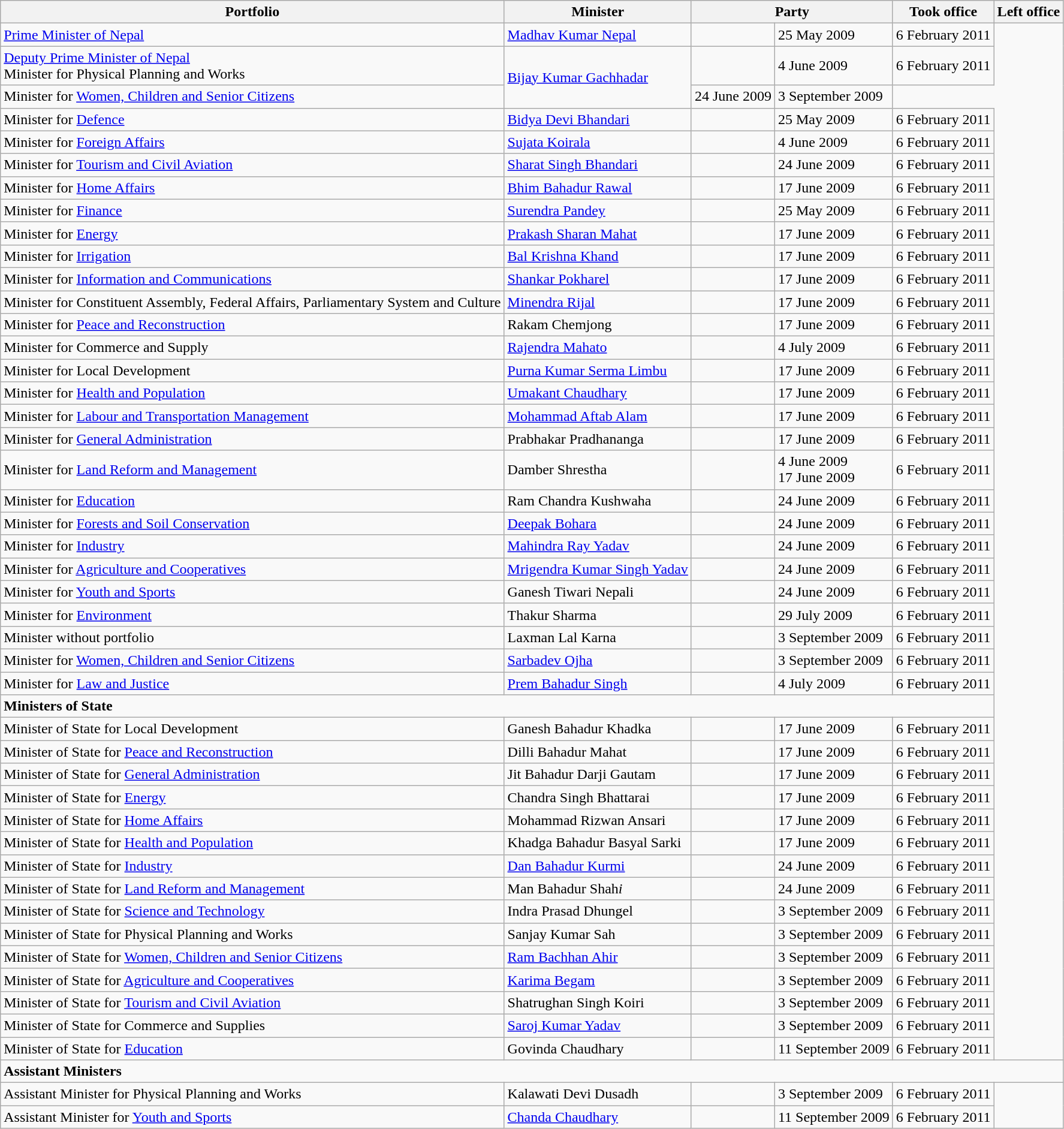<table class="wikitable">
<tr>
<th>Portfolio</th>
<th>Minister</th>
<th colspan="2">Party</th>
<th>Took office</th>
<th>Left office</th>
</tr>
<tr>
<td><a href='#'>Prime Minister of Nepal</a></td>
<td><a href='#'>Madhav Kumar Nepal</a></td>
<td></td>
<td>25 May 2009</td>
<td>6 February 2011</td>
</tr>
<tr>
<td><a href='#'>Deputy Prime Minister of Nepal</a><br>Minister for Physical Planning and Works</td>
<td rowspan="2"><a href='#'>Bijay Kumar Gachhadar</a></td>
<td></td>
<td>4 June 2009</td>
<td>6 February 2011</td>
</tr>
<tr>
<td>Minister for <a href='#'>Women, Children and Senior Citizens</a></td>
<td>24 June 2009</td>
<td>3 September 2009</td>
</tr>
<tr>
<td>Minister for <a href='#'>Defence</a></td>
<td><a href='#'>Bidya Devi Bhandari</a></td>
<td></td>
<td>25 May 2009</td>
<td>6 February 2011</td>
</tr>
<tr>
<td>Minister for <a href='#'>Foreign Affairs</a></td>
<td><a href='#'>Sujata Koirala</a></td>
<td></td>
<td>4 June 2009</td>
<td>6 February 2011</td>
</tr>
<tr>
<td>Minister for <a href='#'>Tourism and Civil Aviation</a></td>
<td><a href='#'>Sharat Singh Bhandari</a></td>
<td></td>
<td>24 June 2009</td>
<td>6 February 2011</td>
</tr>
<tr>
<td>Minister for <a href='#'>Home Affairs</a></td>
<td><a href='#'>Bhim Bahadur Rawal</a></td>
<td></td>
<td>17 June 2009</td>
<td>6 February 2011</td>
</tr>
<tr>
<td>Minister for <a href='#'>Finance</a></td>
<td><a href='#'>Surendra Pandey</a></td>
<td></td>
<td>25 May 2009</td>
<td>6 February 2011</td>
</tr>
<tr>
<td>Minister for <a href='#'>Energy</a></td>
<td><a href='#'>Prakash Sharan Mahat</a></td>
<td></td>
<td>17 June 2009</td>
<td>6 February 2011</td>
</tr>
<tr>
<td>Minister for <a href='#'>Irrigation</a></td>
<td><a href='#'>Bal Krishna Khand</a></td>
<td></td>
<td>17 June 2009</td>
<td>6 February 2011</td>
</tr>
<tr>
<td>Minister for <a href='#'>Information and Communications</a></td>
<td><a href='#'>Shankar Pokharel</a></td>
<td></td>
<td>17 June 2009</td>
<td>6 February 2011</td>
</tr>
<tr>
<td>Minister for Constituent Assembly, Federal Affairs, Parliamentary System and Culture</td>
<td><a href='#'>Minendra Rijal</a></td>
<td></td>
<td>17 June 2009</td>
<td>6 February 2011</td>
</tr>
<tr>
<td>Minister for <a href='#'>Peace and Reconstruction</a></td>
<td>Rakam Chemjong</td>
<td></td>
<td>17 June 2009</td>
<td>6 February 2011</td>
</tr>
<tr>
<td>Minister for Commerce and Supply</td>
<td><a href='#'>Rajendra Mahato</a></td>
<td></td>
<td>4 July 2009</td>
<td>6 February 2011</td>
</tr>
<tr>
<td>Minister for Local Development</td>
<td><a href='#'>Purna Kumar Serma Limbu</a></td>
<td></td>
<td>17 June 2009</td>
<td>6 February 2011</td>
</tr>
<tr>
<td>Minister for <a href='#'>Health and Population</a></td>
<td><a href='#'>Umakant Chaudhary</a></td>
<td></td>
<td>17 June 2009</td>
<td>6 February 2011</td>
</tr>
<tr>
<td>Minister for <a href='#'>Labour and Transportation Management</a></td>
<td><a href='#'>Mohammad Aftab Alam</a></td>
<td></td>
<td>17 June 2009</td>
<td>6 February 2011</td>
</tr>
<tr>
<td>Minister for <a href='#'>General Administration</a></td>
<td>Prabhakar Pradhananga</td>
<td></td>
<td>17 June 2009</td>
<td>6 February 2011</td>
</tr>
<tr>
<td>Minister for <a href='#'>Land Reform and Management</a></td>
<td>Damber Shrestha</td>
<td></td>
<td>4 June 2009<br>17 June 2009</td>
<td>6 February 2011</td>
</tr>
<tr>
<td>Minister for <a href='#'>Education</a></td>
<td>Ram Chandra Kushwaha</td>
<td></td>
<td>24 June 2009</td>
<td>6 February 2011</td>
</tr>
<tr>
<td>Minister for <a href='#'>Forests and Soil Conservation</a></td>
<td><a href='#'>Deepak Bohara</a></td>
<td></td>
<td>24 June 2009</td>
<td>6 February 2011</td>
</tr>
<tr>
<td>Minister for <a href='#'>Industry</a></td>
<td><a href='#'>Mahindra Ray Yadav</a></td>
<td></td>
<td>24 June 2009</td>
<td>6 February 2011</td>
</tr>
<tr>
<td>Minister for <a href='#'>Agriculture and Cooperatives</a></td>
<td><a href='#'>Mrigendra Kumar Singh Yadav</a></td>
<td></td>
<td>24 June 2009</td>
<td>6 February 2011</td>
</tr>
<tr>
<td>Minister for <a href='#'>Youth and Sports</a></td>
<td>Ganesh Tiwari Nepali</td>
<td></td>
<td>24 June 2009</td>
<td>6 February 2011</td>
</tr>
<tr>
<td>Minister for <a href='#'>Environment</a></td>
<td>Thakur Sharma</td>
<td></td>
<td>29 July 2009</td>
<td>6 February 2011</td>
</tr>
<tr>
<td>Minister without portfolio</td>
<td>Laxman Lal Karna</td>
<td></td>
<td>3 September 2009</td>
<td>6 February 2011</td>
</tr>
<tr>
<td>Minister for <a href='#'>Women, Children and Senior Citizens</a></td>
<td><a href='#'>Sarbadev Ojha</a></td>
<td></td>
<td>3 September 2009</td>
<td>6 February 2011</td>
</tr>
<tr>
<td>Minister for <a href='#'>Law and Justice</a></td>
<td><a href='#'>Prem Bahadur Singh</a></td>
<td></td>
<td>4 July 2009</td>
<td>6 February 2011</td>
</tr>
<tr>
<td colspan="5"><strong>Ministers of State</strong></td>
</tr>
<tr>
<td>Minister of State for Local Development</td>
<td>Ganesh Bahadur Khadka</td>
<td></td>
<td>17 June 2009</td>
<td>6 February 2011</td>
</tr>
<tr>
<td>Minister of State for <a href='#'>Peace and Reconstruction</a></td>
<td>Dilli Bahadur Mahat</td>
<td></td>
<td>17 June 2009</td>
<td>6 February 2011</td>
</tr>
<tr>
<td>Minister of State for <a href='#'>General Administration</a></td>
<td>Jit Bahadur Darji Gautam</td>
<td></td>
<td>17 June 2009</td>
<td>6 February 2011</td>
</tr>
<tr>
<td>Minister of State for <a href='#'>Energy</a></td>
<td>Chandra Singh Bhattarai</td>
<td></td>
<td>17 June 2009</td>
<td>6 February 2011</td>
</tr>
<tr>
<td>Minister of State for <a href='#'>Home Affairs</a></td>
<td>Mohammad Rizwan Ansari</td>
<td></td>
<td>17 June 2009</td>
<td>6 February 2011</td>
</tr>
<tr>
<td>Minister of State for <a href='#'>Health and Population</a></td>
<td>Khadga Bahadur Basyal Sarki</td>
<td></td>
<td>17 June 2009</td>
<td>6 February 2011</td>
</tr>
<tr>
<td>Minister of State for <a href='#'>Industry</a></td>
<td><a href='#'>Dan Bahadur Kurmi</a></td>
<td></td>
<td>24 June 2009</td>
<td>6 February 2011</td>
</tr>
<tr>
<td>Minister of State for <a href='#'>Land Reform and Management</a></td>
<td>Man Bahadur Shah<em>i</em></td>
<td></td>
<td>24 June 2009</td>
<td>6 February 2011</td>
</tr>
<tr>
<td>Minister of State for <a href='#'>Science and Technology</a></td>
<td>Indra Prasad Dhungel</td>
<td></td>
<td>3 September 2009</td>
<td>6 February 2011</td>
</tr>
<tr>
<td>Minister of State for Physical Planning and Works</td>
<td>Sanjay Kumar Sah</td>
<td></td>
<td>3 September 2009</td>
<td>6 February 2011</td>
</tr>
<tr>
<td>Minister of State for <a href='#'>Women, Children and Senior Citizens</a></td>
<td><a href='#'>Ram Bachhan Ahir</a></td>
<td></td>
<td>3 September 2009</td>
<td>6 February 2011</td>
</tr>
<tr>
<td>Minister of State for <a href='#'>Agriculture and Cooperatives</a></td>
<td><a href='#'>Karima Begam</a></td>
<td></td>
<td>3 September 2009</td>
<td>6 February 2011</td>
</tr>
<tr>
<td>Minister of State for <a href='#'>Tourism and Civil Aviation</a></td>
<td>Shatrughan Singh Koiri</td>
<td></td>
<td>3 September 2009</td>
<td>6 February 2011</td>
</tr>
<tr>
<td>Minister of State for Commerce and Supplies</td>
<td><a href='#'>Saroj Kumar Yadav</a></td>
<td></td>
<td>3 September 2009</td>
<td>6 February 2011</td>
</tr>
<tr>
<td>Minister of State for <a href='#'>Education</a></td>
<td>Govinda Chaudhary</td>
<td></td>
<td>11 September 2009</td>
<td>6 February 2011</td>
</tr>
<tr>
<td colspan="6"><strong>Assistant Ministers</strong></td>
</tr>
<tr>
<td>Assistant Minister for Physical Planning and Works</td>
<td>Kalawati Devi Dusadh</td>
<td></td>
<td>3 September 2009</td>
<td>6 February 2011</td>
</tr>
<tr>
<td>Assistant Minister for <a href='#'>Youth and Sports</a></td>
<td><a href='#'>Chanda Chaudhary</a></td>
<td></td>
<td>11 September 2009</td>
<td>6 February 2011</td>
</tr>
</table>
